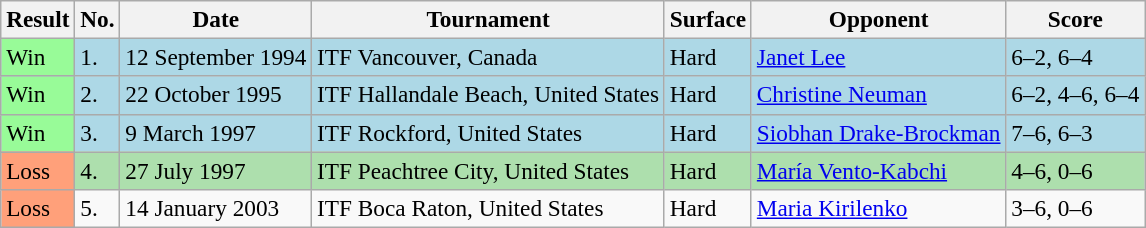<table class="wikitable" style="font-size:97%">
<tr>
<th>Result</th>
<th>No.</th>
<th>Date</th>
<th>Tournament</th>
<th>Surface</th>
<th>Opponent</th>
<th>Score</th>
</tr>
<tr style="background:lightblue;">
<td style="background:#98fb98;">Win</td>
<td>1.</td>
<td>12 September 1994</td>
<td>ITF Vancouver, Canada</td>
<td>Hard</td>
<td> <a href='#'>Janet Lee</a></td>
<td>6–2, 6–4</td>
</tr>
<tr style="background:lightblue;">
<td style="background:#98fb98;">Win</td>
<td>2.</td>
<td>22 October 1995</td>
<td>ITF Hallandale Beach, United States</td>
<td>Hard</td>
<td> <a href='#'>Christine Neuman</a></td>
<td>6–2, 4–6, 6–4</td>
</tr>
<tr style="background:lightblue;">
<td style="background:#98fb98;">Win</td>
<td>3.</td>
<td>9 March 1997</td>
<td>ITF Rockford, United States</td>
<td>Hard</td>
<td> <a href='#'>Siobhan Drake-Brockman</a></td>
<td>7–6, 6–3</td>
</tr>
<tr style="background:#addfad;">
<td style="background:#ffa07a;">Loss</td>
<td>4.</td>
<td>27 July 1997</td>
<td>ITF Peachtree City, United States</td>
<td>Hard</td>
<td> <a href='#'>María Vento-Kabchi</a></td>
<td>4–6, 0–6</td>
</tr>
<tr>
<td style="background:#ffa07a;">Loss</td>
<td>5.</td>
<td>14 January 2003</td>
<td>ITF Boca Raton, United States</td>
<td>Hard</td>
<td> <a href='#'>Maria Kirilenko</a></td>
<td>3–6, 0–6</td>
</tr>
</table>
